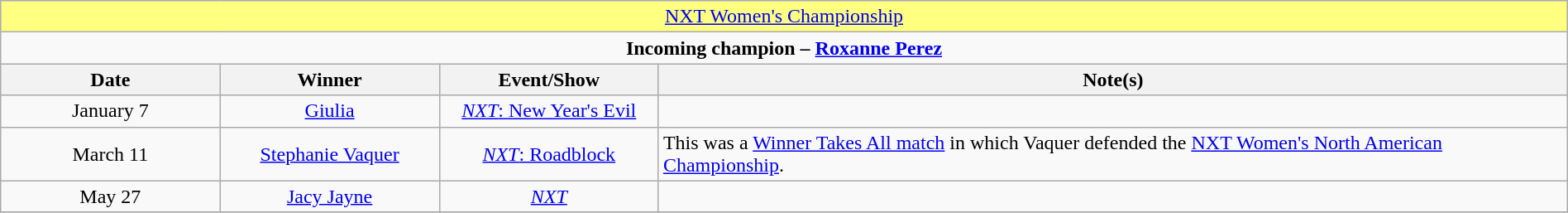<table class="wikitable" style="text-align:center; width:100%;">
<tr style="background:#FFFF80;">
<td colspan="4" style="text-align: center;"><a href='#'>NXT Women's Championship</a></td>
</tr>
<tr>
<td colspan="4" style="text-align: center;"><strong>Incoming champion – <a href='#'>Roxanne Perez</a></strong></td>
</tr>
<tr>
<th width="14%">Date</th>
<th width="14%">Winner</th>
<th width="14%">Event/Show</th>
<th width="58%">Note(s)</th>
</tr>
<tr>
<td>January 7</td>
<td><a href='#'>Giulia</a></td>
<td><a href='#'><em>NXT</em>: New Year's Evil</a></td>
<td></td>
</tr>
<tr>
<td>March 11</td>
<td><a href='#'>Stephanie Vaquer</a></td>
<td><a href='#'><em>NXT</em>: Roadblock</a></td>
<td align="left">This was a <a href='#'>Winner Takes All match</a> in which Vaquer defended the <a href='#'>NXT Women's North American Championship</a>.</td>
</tr>
<tr>
<td>May 27</td>
<td><a href='#'>Jacy Jayne</a></td>
<td><em><a href='#'>NXT</a></em></td>
<td align="left"></td>
</tr>
<tr>
</tr>
</table>
